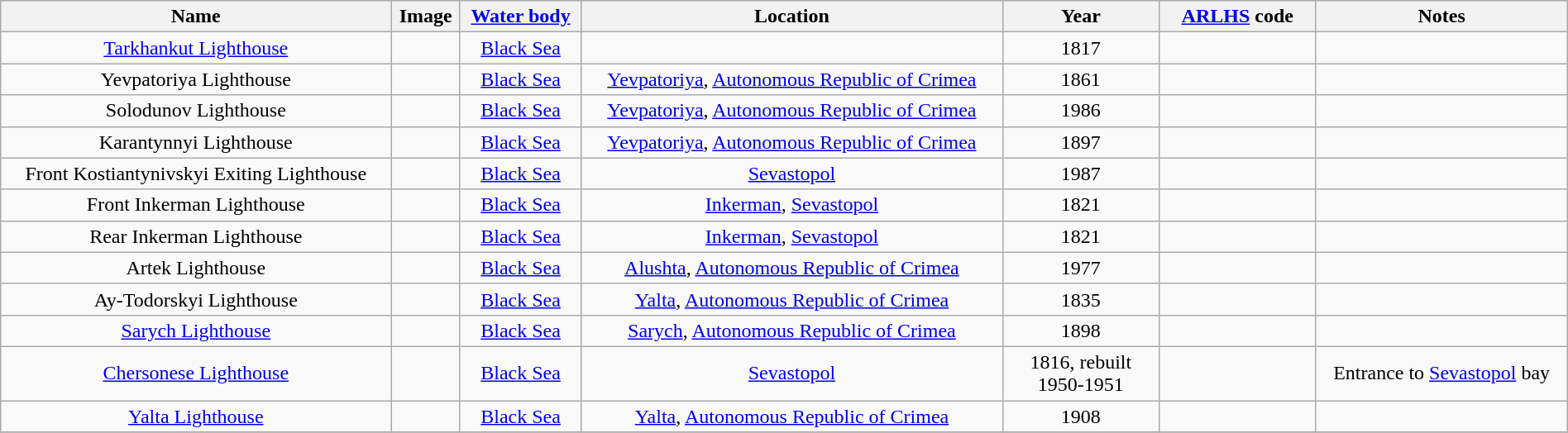<table class="wikitable sortable" style="margin:auto;text-align:center">
<tr>
<th>Name</th>
<th class="unsortable">Image</th>
<th><a href='#'>Water body</a></th>
<th>Location</th>
<th width=10%>Year</th>
<th width=10%><a href='#'>ARLHS</a> code</th>
<th>Notes</th>
</tr>
<tr>
<td><a href='#'>Tarkhankut Lighthouse</a></td>
<td></td>
<td><a href='#'>Black Sea</a></td>
<td></td>
<td>1817</td>
<td></td>
<td></td>
</tr>
<tr>
<td>Yevpatoriya Lighthouse</td>
<td></td>
<td><a href='#'>Black Sea</a></td>
<td><a href='#'>Yevpatoriya</a>, <a href='#'>Autonomous Republic of Crimea</a></td>
<td>1861</td>
<td></td>
<td></td>
</tr>
<tr>
<td>Solodunov Lighthouse</td>
<td></td>
<td><a href='#'>Black Sea</a></td>
<td><a href='#'>Yevpatoriya</a>, <a href='#'>Autonomous Republic of Crimea</a></td>
<td>1986</td>
<td></td>
<td></td>
</tr>
<tr>
<td>Karantynnyi Lighthouse</td>
<td></td>
<td><a href='#'>Black Sea</a></td>
<td><a href='#'>Yevpatoriya</a>, <a href='#'>Autonomous Republic of Crimea</a></td>
<td>1897</td>
<td></td>
<td></td>
</tr>
<tr>
<td>Front Kostiantynivskyi Exiting Lighthouse</td>
<td></td>
<td><a href='#'>Black Sea</a></td>
<td><a href='#'>Sevastopol</a></td>
<td>1987</td>
<td></td>
<td></td>
</tr>
<tr>
<td>Front Inkerman Lighthouse</td>
<td></td>
<td><a href='#'>Black Sea</a></td>
<td><a href='#'>Inkerman</a>, <a href='#'>Sevastopol</a></td>
<td>1821</td>
<td></td>
<td></td>
</tr>
<tr>
<td>Rear Inkerman Lighthouse</td>
<td></td>
<td><a href='#'>Black Sea</a></td>
<td><a href='#'>Inkerman</a>, <a href='#'>Sevastopol</a></td>
<td>1821</td>
<td></td>
<td></td>
</tr>
<tr>
<td>Artek Lighthouse</td>
<td></td>
<td><a href='#'>Black Sea</a></td>
<td><a href='#'>Alushta</a>, <a href='#'>Autonomous Republic of Crimea</a></td>
<td>1977</td>
<td></td>
<td></td>
</tr>
<tr>
<td>Ay-Todorskyi Lighthouse</td>
<td></td>
<td><a href='#'>Black Sea</a></td>
<td><a href='#'>Yalta</a>, <a href='#'>Autonomous Republic of Crimea</a></td>
<td>1835</td>
<td></td>
<td></td>
</tr>
<tr>
<td><a href='#'>Sarych Lighthouse</a></td>
<td></td>
<td><a href='#'>Black Sea</a></td>
<td><a href='#'>Sarych</a>, <a href='#'>Autonomous Republic of Crimea</a></td>
<td>1898</td>
<td></td>
<td></td>
</tr>
<tr>
<td><a href='#'>Chersonese Lighthouse</a></td>
<td></td>
<td><a href='#'>Black Sea</a></td>
<td><a href='#'>Sevastopol</a></td>
<td>1816, rebuilt 1950-1951</td>
<td></td>
<td>Entrance to <a href='#'>Sevastopol</a> bay</td>
</tr>
<tr>
<td><a href='#'>Yalta Lighthouse</a></td>
<td></td>
<td><a href='#'>Black Sea</a></td>
<td><a href='#'>Yalta</a>, <a href='#'>Autonomous Republic of Crimea</a></td>
<td>1908</td>
<td></td>
<td></td>
</tr>
<tr>
</tr>
</table>
